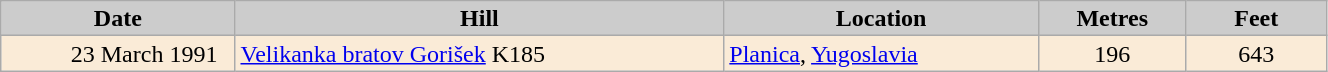<table class="wikitable sortable" style="text-align:left; line-height:16px; width:70%;">
<tr>
<th style="background-color: #ccc;" width="80">Date</th>
<th style="background-color: #ccc;" width="175">Hill</th>
<th style="background-color: #ccc;" width="110">Location</th>
<th style="background-color: #ccc;" width="45">Metres</th>
<th style="background-color: #ccc;" width="45">Feet</th>
</tr>
<tr bgcolor=#FAEBD7>
<td align=right>23 March 1991  </td>
<td><a href='#'>Velikanka bratov Gorišek</a> K185</td>
<td><a href='#'>Planica</a>, <a href='#'>Yugoslavia</a></td>
<td align=center>196</td>
<td align=center>643</td>
</tr>
</table>
